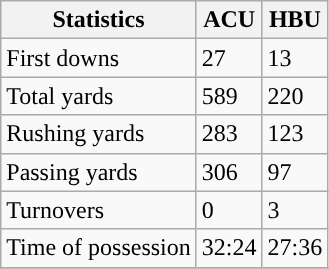<table class="wikitable">
<tr>
<th>Statistics</th>
<th>ACU</th>
<th>HBU</th>
</tr>
<tr>
<td>First downs</td>
<td>27</td>
<td>13</td>
</tr>
<tr>
<td>Total yards</td>
<td>589</td>
<td>220</td>
</tr>
<tr>
<td>Rushing yards</td>
<td>283</td>
<td>123</td>
</tr>
<tr>
<td>Passing yards</td>
<td>306</td>
<td>97</td>
</tr>
<tr>
<td>Turnovers</td>
<td>0</td>
<td>3</td>
</tr>
<tr>
<td>Time of possession</td>
<td>32:24</td>
<td>27:36</td>
</tr>
<tr>
</tr>
</table>
